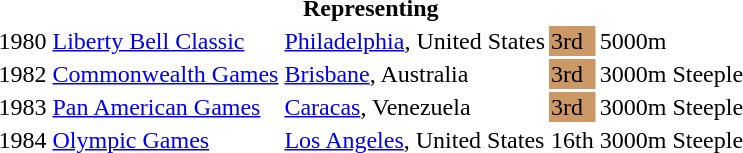<table>
<tr>
<th colspan="5">Representing </th>
</tr>
<tr>
<td>1980</td>
<td><a href='#'>Liberty Bell Classic</a></td>
<td><a href='#'>Philadelphia</a>, United States</td>
<td bgcolor="cc9966">3rd</td>
<td>5000m</td>
</tr>
<tr>
<td>1982</td>
<td><a href='#'>Commonwealth Games</a></td>
<td><a href='#'>Brisbane</a>, Australia</td>
<td bgcolor="cc9966">3rd</td>
<td>3000m Steeple</td>
</tr>
<tr>
<td>1983</td>
<td><a href='#'>Pan American Games</a></td>
<td><a href='#'>Caracas</a>, Venezuela</td>
<td bgcolor="cc9966">3rd</td>
<td>3000m Steeple</td>
</tr>
<tr>
<td>1984</td>
<td><a href='#'>Olympic Games</a></td>
<td><a href='#'>Los Angeles</a>, United States</td>
<td>16th</td>
<td>3000m Steeple</td>
</tr>
</table>
